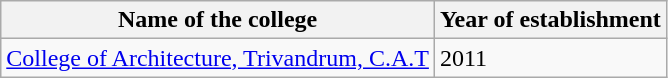<table class="wikitable sortable">
<tr>
<th>Name of the college</th>
<th>Year of establishment</th>
</tr>
<tr>
<td><a href='#'>College of Architecture, Trivandrum, C.A.T</a></td>
<td>2011</td>
</tr>
</table>
